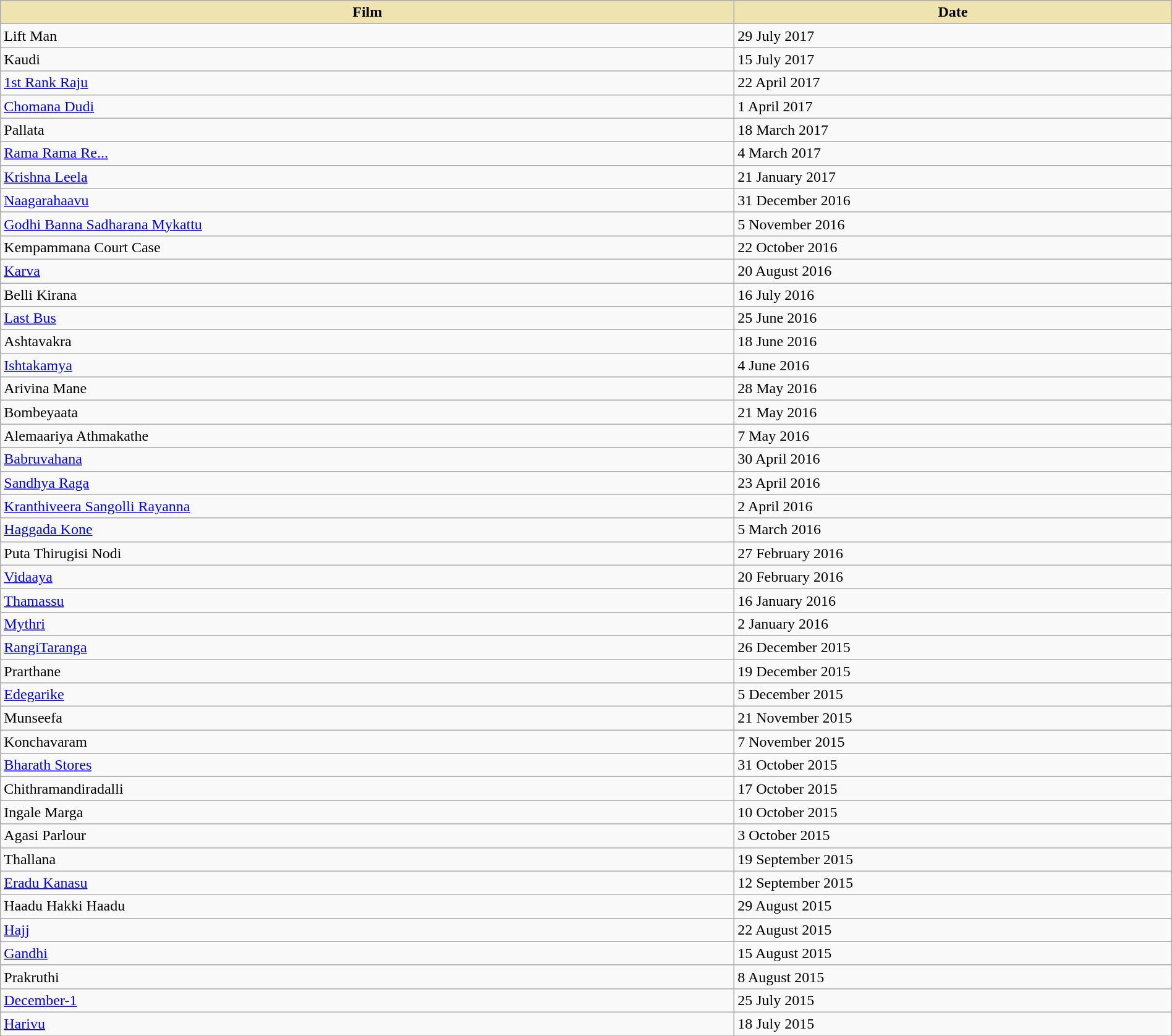<table class="wikitable" style="width:100%;">
<tr>
<th style="background-color:#EFE4B0;">Film</th>
<th style="background-color:#EFE4B0;">Date</th>
</tr>
<tr>
<td>Lift Man</td>
<td>29 July 2017</td>
</tr>
<tr>
<td>Kaudi</td>
<td>15 July 2017</td>
</tr>
<tr>
<td><a href='#'>1st Rank Raju</a></td>
<td>22 April 2017</td>
</tr>
<tr>
<td><a href='#'>Chomana Dudi</a></td>
<td>1 April 2017</td>
</tr>
<tr>
<td>Pallata</td>
<td>18 March 2017</td>
</tr>
<tr>
<td><a href='#'>Rama Rama Re...</a></td>
<td>4 March 2017</td>
</tr>
<tr>
<td><a href='#'>Krishna Leela</a></td>
<td>21 January 2017</td>
</tr>
<tr>
<td><a href='#'>Naagarahaavu</a></td>
<td>31 December 2016</td>
</tr>
<tr>
<td><a href='#'>Godhi Banna Sadharana Mykattu</a></td>
<td>5 November 2016</td>
</tr>
<tr>
<td>Kempammana Court Case</td>
<td>22 October 2016</td>
</tr>
<tr>
<td><a href='#'>Karva</a></td>
<td>20 August 2016</td>
</tr>
<tr>
<td>Belli Kirana</td>
<td>16 July 2016</td>
</tr>
<tr>
<td><a href='#'>Last Bus</a></td>
<td>25 June 2016</td>
</tr>
<tr>
<td>Ashtavakra</td>
<td>18 June 2016</td>
</tr>
<tr>
<td><a href='#'>Ishtakamya</a></td>
<td>4 June 2016</td>
</tr>
<tr>
<td>Arivina Mane</td>
<td>28 May 2016</td>
</tr>
<tr>
<td>Bombeyaata</td>
<td>21 May 2016</td>
</tr>
<tr>
<td>Alemaariya Athmakathe</td>
<td>7 May 2016</td>
</tr>
<tr>
<td><a href='#'>Babruvahana</a></td>
<td>30 April 2016</td>
</tr>
<tr>
<td><a href='#'>Sandhya Raga</a></td>
<td>23 April 2016</td>
</tr>
<tr>
<td><a href='#'>Kranthiveera Sangolli Rayanna</a></td>
<td>2 April 2016</td>
</tr>
<tr>
<td><a href='#'>Haggada Kone</a></td>
<td>5 March 2016</td>
</tr>
<tr>
<td>Puta Thirugisi Nodi</td>
<td>27 February 2016</td>
</tr>
<tr>
<td><a href='#'>Vidaaya</a></td>
<td>20 February 2016</td>
</tr>
<tr>
<td><a href='#'>Thamassu</a></td>
<td>16 January 2016</td>
</tr>
<tr>
<td><a href='#'>Mythri</a></td>
<td>2 January 2016</td>
</tr>
<tr>
<td><a href='#'>RangiTaranga</a></td>
<td>26 December 2015</td>
</tr>
<tr>
<td>Prarthane</td>
<td>19 December 2015</td>
</tr>
<tr>
<td><a href='#'>Edegarike</a></td>
<td>5 December 2015</td>
</tr>
<tr>
<td>Munseefa</td>
<td>21 November 2015</td>
</tr>
<tr>
<td>Konchavaram</td>
<td>7 November 2015</td>
</tr>
<tr>
<td><a href='#'>Bharath Stores</a></td>
<td>31 October 2015</td>
</tr>
<tr>
<td>Chithramandiradalli</td>
<td>17 October 2015</td>
</tr>
<tr>
<td>Ingale Marga</td>
<td>10 October 2015</td>
</tr>
<tr>
<td>Agasi Parlour</td>
<td>3 October 2015</td>
</tr>
<tr>
<td>Thallana</td>
<td>19 September 2015</td>
</tr>
<tr>
<td><a href='#'>Eradu Kanasu</a></td>
<td>12 September 2015</td>
</tr>
<tr>
<td>Haadu Hakki Haadu</td>
<td>29 August 2015</td>
</tr>
<tr>
<td><a href='#'>Hajj</a></td>
<td>22 August 2015</td>
</tr>
<tr>
<td><a href='#'>Gandhi</a></td>
<td>15 August 2015</td>
</tr>
<tr>
<td>Prakruthi</td>
<td>8 August 2015</td>
</tr>
<tr>
<td><a href='#'>December-1</a></td>
<td>25 July 2015</td>
</tr>
<tr>
<td><a href='#'>Harivu</a></td>
<td>18 July 2015</td>
</tr>
<tr>
</tr>
</table>
